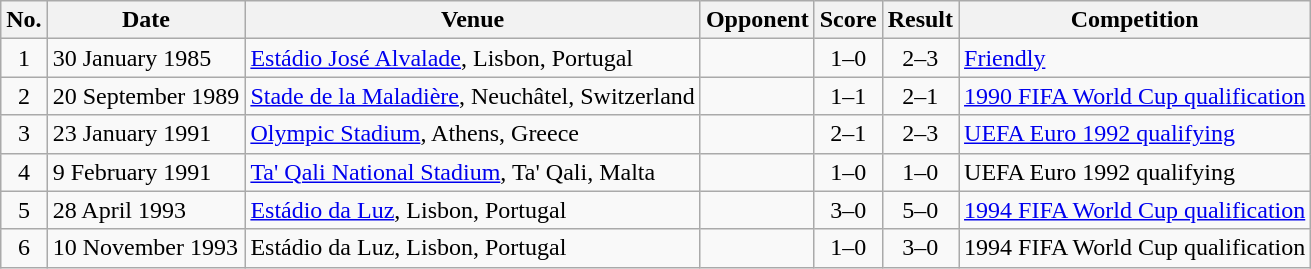<table class="wikitable sortable">
<tr>
<th scope="col">No.</th>
<th scope="col">Date</th>
<th scope="col">Venue</th>
<th scope="col">Opponent</th>
<th scope="col">Score</th>
<th scope="col">Result</th>
<th scope="col">Competition</th>
</tr>
<tr>
<td style="text-align:center">1</td>
<td>30 January 1985</td>
<td><a href='#'>Estádio José Alvalade</a>, Lisbon, Portugal</td>
<td></td>
<td style="text-align:center">1–0</td>
<td style="text-align:center">2–3</td>
<td><a href='#'>Friendly</a></td>
</tr>
<tr>
<td style="text-align:center">2</td>
<td>20 September 1989</td>
<td><a href='#'>Stade de la Maladière</a>, Neuchâtel, Switzerland</td>
<td></td>
<td style="text-align:center">1–1</td>
<td style="text-align:center">2–1</td>
<td><a href='#'>1990 FIFA World Cup qualification</a></td>
</tr>
<tr>
<td style="text-align:center">3</td>
<td>23 January 1991</td>
<td><a href='#'>Olympic Stadium</a>, Athens, Greece</td>
<td></td>
<td style="text-align:center">2–1</td>
<td style="text-align:center">2–3</td>
<td><a href='#'>UEFA Euro 1992 qualifying</a></td>
</tr>
<tr>
<td style="text-align:center">4</td>
<td>9 February 1991</td>
<td><a href='#'>Ta' Qali National Stadium</a>, Ta' Qali, Malta</td>
<td></td>
<td style="text-align:center">1–0</td>
<td style="text-align:center">1–0</td>
<td>UEFA Euro 1992 qualifying</td>
</tr>
<tr>
<td style="text-align:center">5</td>
<td>28 April 1993</td>
<td><a href='#'>Estádio da Luz</a>, Lisbon, Portugal</td>
<td></td>
<td style="text-align:center">3–0</td>
<td style="text-align:center">5–0</td>
<td><a href='#'>1994 FIFA World Cup qualification</a></td>
</tr>
<tr>
<td style="text-align:center">6</td>
<td>10 November 1993</td>
<td>Estádio da Luz, Lisbon, Portugal</td>
<td></td>
<td style="text-align:center">1–0</td>
<td style="text-align:center">3–0</td>
<td>1994 FIFA World Cup qualification</td>
</tr>
</table>
